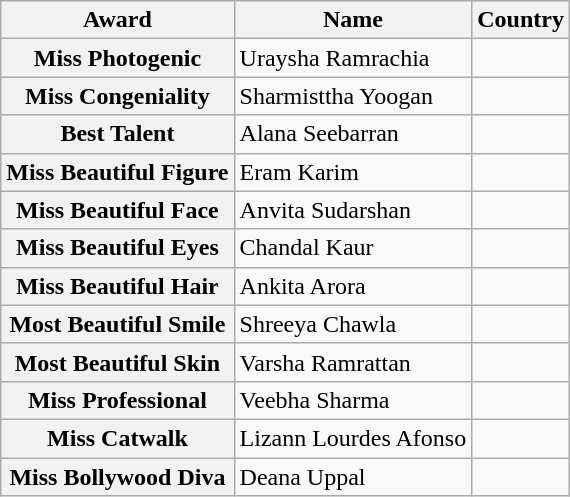<table class="wikitable">
<tr>
<th>Award</th>
<th>Name</th>
<th>Country</th>
</tr>
<tr>
<th>Miss Photogenic</th>
<td>Uraysha Ramrachia</td>
<td></td>
</tr>
<tr>
<th>Miss Congeniality</th>
<td>Sharmisttha Yoogan</td>
<td></td>
</tr>
<tr>
<th>Best Talent</th>
<td>Alana Seebarran</td>
<td></td>
</tr>
<tr>
<th>Miss Beautiful Figure</th>
<td>Eram Karim</td>
<td></td>
</tr>
<tr>
<th>Miss Beautiful Face</th>
<td>Anvita Sudarshan</td>
<td></td>
</tr>
<tr>
<th>Miss Beautiful Eyes</th>
<td>Chandal Kaur</td>
<td></td>
</tr>
<tr>
<th>Miss Beautiful Hair</th>
<td>Ankita Arora</td>
<td></td>
</tr>
<tr>
<th>Most Beautiful Smile</th>
<td>Shreeya Chawla</td>
<td></td>
</tr>
<tr>
<th>Most Beautiful Skin</th>
<td>Varsha Ramrattan</td>
<td></td>
</tr>
<tr>
<th>Miss Professional</th>
<td>Veebha Sharma</td>
<td></td>
</tr>
<tr>
<th>Miss Catwalk</th>
<td>Lizann Lourdes Afonso</td>
<td></td>
</tr>
<tr>
<th>Miss Bollywood Diva</th>
<td>Deana Uppal</td>
<td></td>
</tr>
</table>
